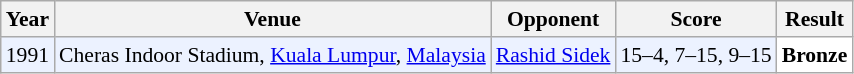<table class="sortable wikitable" style="font-size: 90%;">
<tr>
<th>Year</th>
<th>Venue</th>
<th>Opponent</th>
<th>Score</th>
<th>Result</th>
</tr>
<tr style="background:#ECF2FF">
<td align="center">1991</td>
<td align="left">Cheras Indoor Stadium, <a href='#'>Kuala Lumpur</a>, <a href='#'>Malaysia</a></td>
<td align="left"> <a href='#'>Rashid Sidek</a></td>
<td align="left">15–4, 7–15, 9–15</td>
<td style="text-align:left; background:white"> <strong>Bronze</strong></td>
</tr>
</table>
